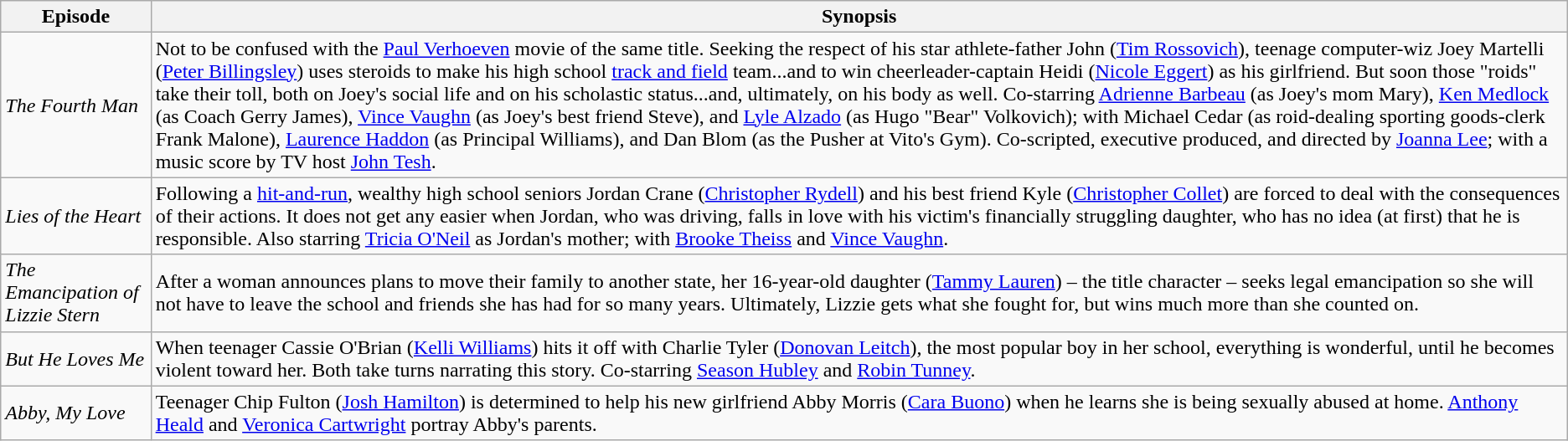<table class="wikitable sortable">
<tr>
<th>Episode</th>
<th>Synopsis</th>
</tr>
<tr>
<td><em>The Fourth Man</em></td>
<td>Not to be confused with the <a href='#'>Paul Verhoeven</a> movie of the same title. Seeking the respect of his star athlete-father John (<a href='#'>Tim Rossovich</a>), teenage computer-wiz Joey Martelli (<a href='#'>Peter Billingsley</a>) uses steroids to make his high school <a href='#'>track and field</a> team...and to win cheerleader-captain Heidi (<a href='#'>Nicole Eggert</a>) as his girlfriend. But soon those "roids" take their toll, both on Joey's social life and on his scholastic status...and, ultimately, on his body as well. Co-starring <a href='#'>Adrienne Barbeau</a> (as Joey's mom Mary), <a href='#'>Ken Medlock</a> (as Coach Gerry James), <a href='#'>Vince Vaughn</a> (as Joey's best friend Steve), and <a href='#'>Lyle Alzado</a> (as Hugo "Bear" Volkovich); with Michael Cedar (as roid-dealing sporting goods-clerk Frank Malone), <a href='#'>Laurence Haddon</a> (as Principal Williams), and Dan Blom (as the Pusher at Vito's Gym). Co-scripted, executive produced, and directed by <a href='#'>Joanna Lee</a>; with a music score by TV host <a href='#'>John Tesh</a>.</td>
</tr>
<tr>
<td><em>Lies of the Heart</em></td>
<td>Following a <a href='#'>hit-and-run</a>, wealthy high school seniors Jordan Crane (<a href='#'>Christopher Rydell</a>) and his best friend Kyle (<a href='#'>Christopher Collet</a>) are forced to deal with the consequences of their actions. It does not get any easier when Jordan, who was driving, falls in love with his victim's financially struggling daughter, who has no idea (at first) that he is responsible. Also starring <a href='#'>Tricia O'Neil</a> as Jordan's mother; with <a href='#'>Brooke Theiss</a> and <a href='#'>Vince Vaughn</a>.</td>
</tr>
<tr>
<td><em>The Emancipation of Lizzie Stern</em></td>
<td>After a woman announces plans to move their family to another state, her 16-year-old daughter (<a href='#'>Tammy Lauren</a>) – the title character – seeks legal emancipation so she will not have to leave the school and friends she has had for so many years. Ultimately, Lizzie gets what she fought for, but wins much more than she counted on.</td>
</tr>
<tr>
<td><em>But He Loves Me</em></td>
<td>When teenager Cassie O'Brian (<a href='#'>Kelli Williams</a>) hits it off with Charlie Tyler (<a href='#'>Donovan Leitch</a>), the most popular boy in her school, everything is wonderful, until he becomes violent toward her. Both take turns narrating this story. Co-starring <a href='#'>Season Hubley</a> and <a href='#'>Robin Tunney</a>.</td>
</tr>
<tr>
<td><em>Abby, My Love</em></td>
<td>Teenager Chip Fulton (<a href='#'>Josh Hamilton</a>) is determined to help his new girlfriend Abby Morris (<a href='#'>Cara Buono</a>) when he learns she is being sexually abused at home. <a href='#'>Anthony Heald</a> and <a href='#'>Veronica Cartwright</a> portray Abby's parents.</td>
</tr>
</table>
